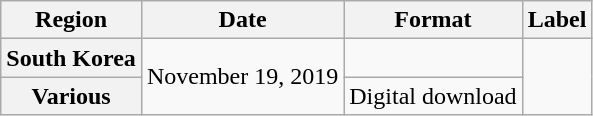<table class="wikitable plainrowheaders">
<tr>
<th>Region</th>
<th>Date</th>
<th>Format</th>
<th>Label</th>
</tr>
<tr>
<th scope="row">South Korea</th>
<td rowspan="2">November 19, 2019</td>
<td></td>
<td rowspan="2"></td>
</tr>
<tr>
<th scope="row">Various</th>
<td>Digital download</td>
</tr>
</table>
